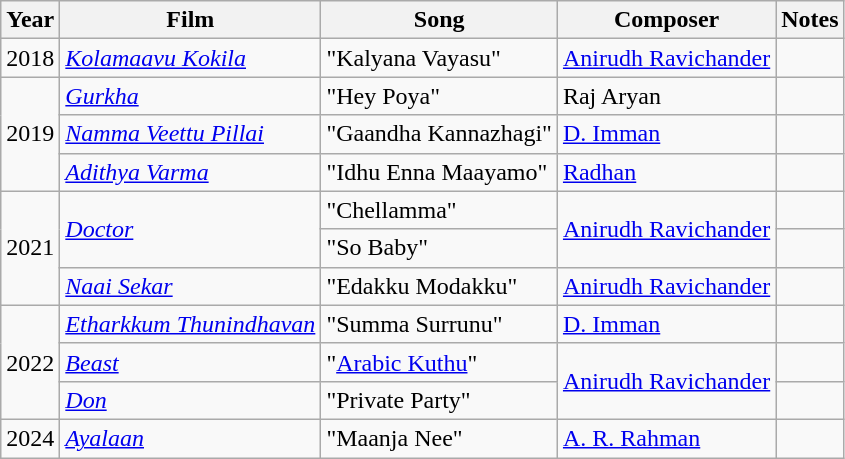<table class="wikitable sortable">
<tr>
<th scope="col">Year</th>
<th scope="col">Film</th>
<th scope="col">Song</th>
<th scope="col">Composer</th>
<th class="unsortable" scope="col">Notes</th>
</tr>
<tr>
<td>2018</td>
<td><em><a href='#'>Kolamaavu Kokila</a></em></td>
<td>"Kalyana Vayasu"</td>
<td><a href='#'>Anirudh Ravichander</a></td>
<td></td>
</tr>
<tr>
<td rowspan="3">2019</td>
<td><em><a href='#'>Gurkha</a></em></td>
<td>"Hey Poya"</td>
<td>Raj Aryan</td>
<td></td>
</tr>
<tr>
<td><em><a href='#'>Namma Veettu Pillai</a></em></td>
<td>"Gaandha Kannazhagi"</td>
<td><a href='#'>D. Imman</a></td>
<td></td>
</tr>
<tr>
<td><em><a href='#'>Adithya Varma</a></em></td>
<td>"Idhu Enna Maayamo"</td>
<td><a href='#'>Radhan</a></td>
<td></td>
</tr>
<tr>
<td rowspan="3">2021</td>
<td rowspan="2"><em><a href='#'>Doctor</a></em></td>
<td>"Chellamma"</td>
<td rowspan="2"><a href='#'>Anirudh Ravichander</a></td>
<td></td>
</tr>
<tr>
<td>"So Baby"</td>
<td></td>
</tr>
<tr>
<td><em><a href='#'>Naai Sekar</a></em></td>
<td>"Edakku Modakku"</td>
<td><a href='#'>Anirudh Ravichander</a></td>
<td></td>
</tr>
<tr>
<td rowspan="3">2022</td>
<td><em><a href='#'>Etharkkum Thunindhavan</a></em></td>
<td>"Summa Surrunu"</td>
<td><a href='#'>D. Imman</a></td>
<td></td>
</tr>
<tr>
<td><em><a href='#'>Beast</a></em></td>
<td>"<a href='#'>Arabic Kuthu</a>"</td>
<td rowspan="2"><a href='#'>Anirudh Ravichander</a></td>
<td></td>
</tr>
<tr>
<td><em><a href='#'>Don</a></em></td>
<td>"Private Party"</td>
<td></td>
</tr>
<tr>
<td rowspan="1">2024</td>
<td><em><a href='#'>Ayalaan</a></em></td>
<td>"Maanja Nee"</td>
<td><a href='#'>A. R. Rahman</a></td>
<td></td>
</tr>
</table>
